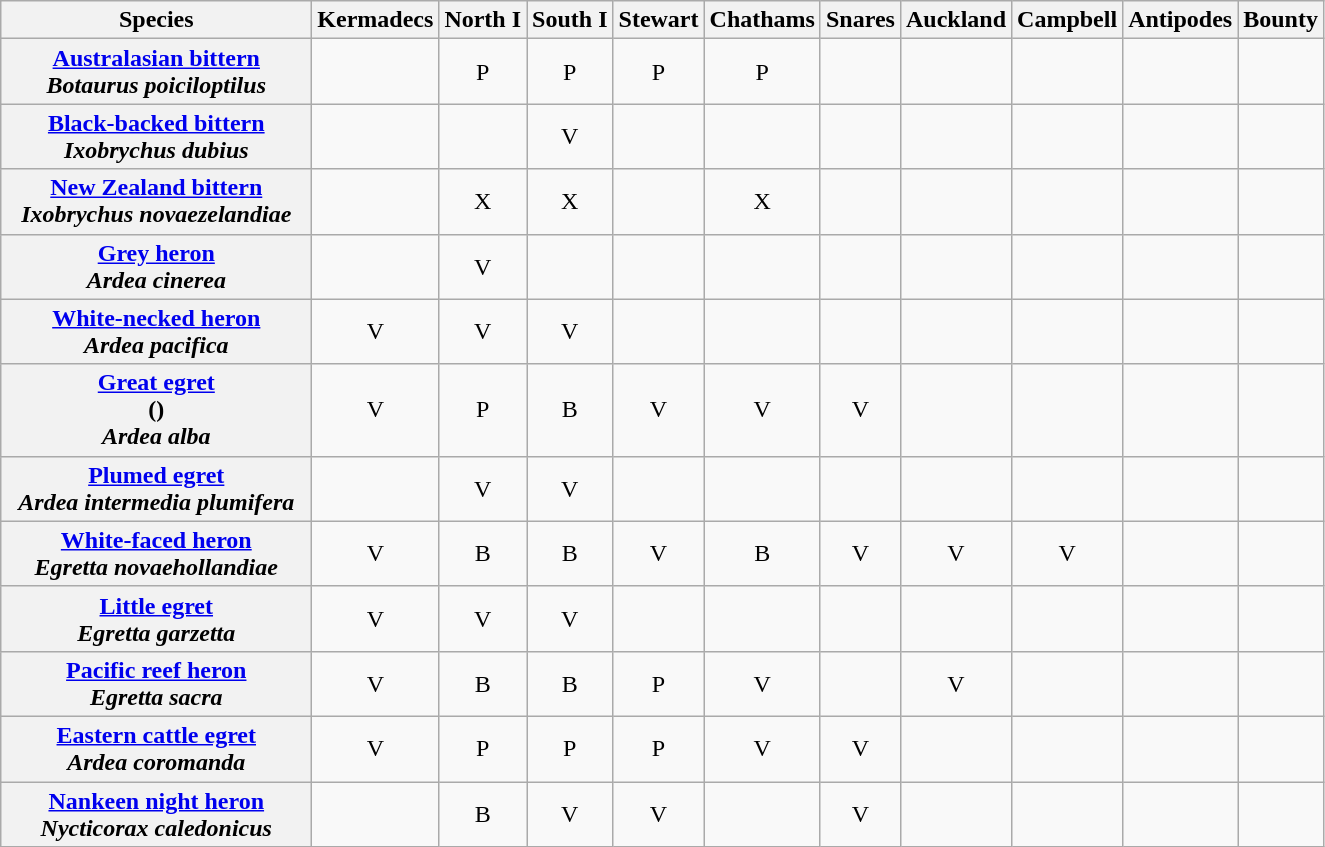<table class="wikitable" style="text-align:center">
<tr>
<th width="200">Species</th>
<th>Kermadecs</th>
<th>North I</th>
<th>South I</th>
<th>Stewart</th>
<th>Chathams</th>
<th>Snares</th>
<th>Auckland</th>
<th>Campbell</th>
<th>Antipodes</th>
<th>Bounty</th>
</tr>
<tr>
<th><a href='#'>Australasian bittern</a><br><em>Botaurus poiciloptilus</em></th>
<td></td>
<td>P</td>
<td>P</td>
<td>P</td>
<td>P</td>
<td></td>
<td></td>
<td></td>
<td></td>
<td></td>
</tr>
<tr>
<th><a href='#'>Black-backed bittern</a><br><em>Ixobrychus dubius</em></th>
<td></td>
<td></td>
<td>V</td>
<td></td>
<td></td>
<td></td>
<td></td>
<td></td>
<td></td>
<td></td>
</tr>
<tr>
<th><a href='#'>New Zealand bittern</a><br><em>Ixobrychus novaezelandiae</em></th>
<td></td>
<td>X</td>
<td>X</td>
<td></td>
<td>X</td>
<td></td>
<td></td>
<td></td>
<td></td>
<td></td>
</tr>
<tr>
<th><a href='#'>Grey heron</a><br><em>Ardea cinerea</em></th>
<td></td>
<td>V</td>
<td></td>
<td></td>
<td></td>
<td></td>
<td></td>
<td></td>
<td></td>
<td></td>
</tr>
<tr>
<th><a href='#'>White-necked heron</a><br><em>Ardea pacifica</em></th>
<td>V</td>
<td>V</td>
<td>V</td>
<td></td>
<td></td>
<td></td>
<td></td>
<td></td>
<td></td>
<td></td>
</tr>
<tr>
<th><a href='#'>Great egret</a><br>()<br><em>Ardea alba</em></th>
<td>V</td>
<td>P</td>
<td>B</td>
<td>V</td>
<td>V</td>
<td>V</td>
<td></td>
<td></td>
<td></td>
<td></td>
</tr>
<tr>
<th><a href='#'>Plumed egret</a><br><em>Ardea intermedia plumifera</em></th>
<td></td>
<td>V</td>
<td>V</td>
<td></td>
<td></td>
<td></td>
<td></td>
<td></td>
<td></td>
<td></td>
</tr>
<tr>
<th><a href='#'>White-faced heron</a><br><em>Egretta novaehollandiae</em></th>
<td>V</td>
<td>B</td>
<td>B</td>
<td>V</td>
<td>B</td>
<td>V</td>
<td>V</td>
<td>V</td>
<td></td>
<td></td>
</tr>
<tr>
<th><a href='#'>Little egret</a><br><em>Egretta garzetta</em></th>
<td>V</td>
<td>V</td>
<td>V</td>
<td></td>
<td></td>
<td></td>
<td></td>
<td></td>
<td></td>
<td></td>
</tr>
<tr>
<th><a href='#'>Pacific reef heron</a><br><em>Egretta sacra</em></th>
<td>V</td>
<td>B</td>
<td>B</td>
<td>P</td>
<td>V</td>
<td></td>
<td>V</td>
<td></td>
<td></td>
<td></td>
</tr>
<tr>
<th><a href='#'>Eastern cattle egret</a><br><em>Ardea coromanda</em></th>
<td>V</td>
<td>P</td>
<td>P</td>
<td>P</td>
<td>V</td>
<td>V</td>
<td></td>
<td></td>
<td></td>
<td></td>
</tr>
<tr>
<th><a href='#'>Nankeen night heron</a><br><em>Nycticorax caledonicus</em></th>
<td></td>
<td>B</td>
<td>V</td>
<td>V</td>
<td></td>
<td>V</td>
<td></td>
<td></td>
<td></td>
<td></td>
</tr>
</table>
